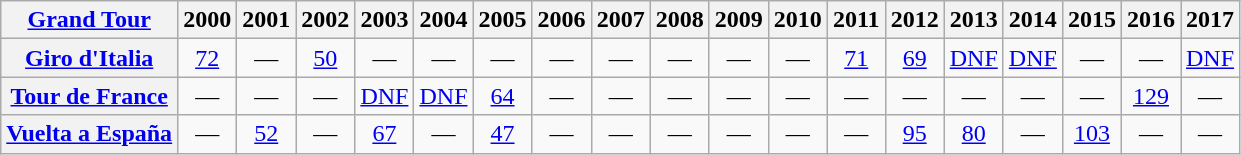<table class="wikitable plainrowheaders">
<tr>
<th scope="col"><a href='#'>Grand Tour</a></th>
<th scope="col">2000</th>
<th scope="col">2001</th>
<th scope="col">2002</th>
<th scope="col">2003</th>
<th scope="col">2004</th>
<th scope="col">2005</th>
<th scope="col">2006</th>
<th scope="col">2007</th>
<th scope="col">2008</th>
<th scope="col">2009</th>
<th scope="col">2010</th>
<th scope="col">2011</th>
<th scope="col">2012</th>
<th scope="col">2013</th>
<th scope="col">2014</th>
<th scope="col">2015</th>
<th scope="col">2016</th>
<th scope="col">2017</th>
</tr>
<tr style="text-align:center;">
<th scope="row"> <a href='#'>Giro d'Italia</a></th>
<td><a href='#'>72</a></td>
<td>—</td>
<td><a href='#'>50</a></td>
<td>—</td>
<td>—</td>
<td>—</td>
<td>—</td>
<td>—</td>
<td>—</td>
<td>—</td>
<td>—</td>
<td><a href='#'>71</a></td>
<td><a href='#'>69</a></td>
<td><a href='#'>DNF</a></td>
<td><a href='#'>DNF</a></td>
<td>—</td>
<td>—</td>
<td><a href='#'>DNF</a></td>
</tr>
<tr style="text-align:center;">
<th scope="row"> <a href='#'>Tour de France</a></th>
<td>—</td>
<td>—</td>
<td>—</td>
<td><a href='#'>DNF</a></td>
<td><a href='#'>DNF</a></td>
<td><a href='#'>64</a></td>
<td>—</td>
<td>—</td>
<td>—</td>
<td>—</td>
<td>—</td>
<td>—</td>
<td>—</td>
<td>—</td>
<td>—</td>
<td>—</td>
<td><a href='#'>129</a></td>
<td>—</td>
</tr>
<tr style="text-align:center;">
<th scope="row"> <a href='#'>Vuelta a España</a></th>
<td>—</td>
<td><a href='#'>52</a></td>
<td>—</td>
<td><a href='#'>67</a></td>
<td>—</td>
<td><a href='#'>47</a></td>
<td>—</td>
<td>—</td>
<td>—</td>
<td>—</td>
<td>—</td>
<td>—</td>
<td><a href='#'>95</a></td>
<td><a href='#'>80</a></td>
<td>—</td>
<td><a href='#'>103</a></td>
<td>—</td>
<td>—</td>
</tr>
</table>
